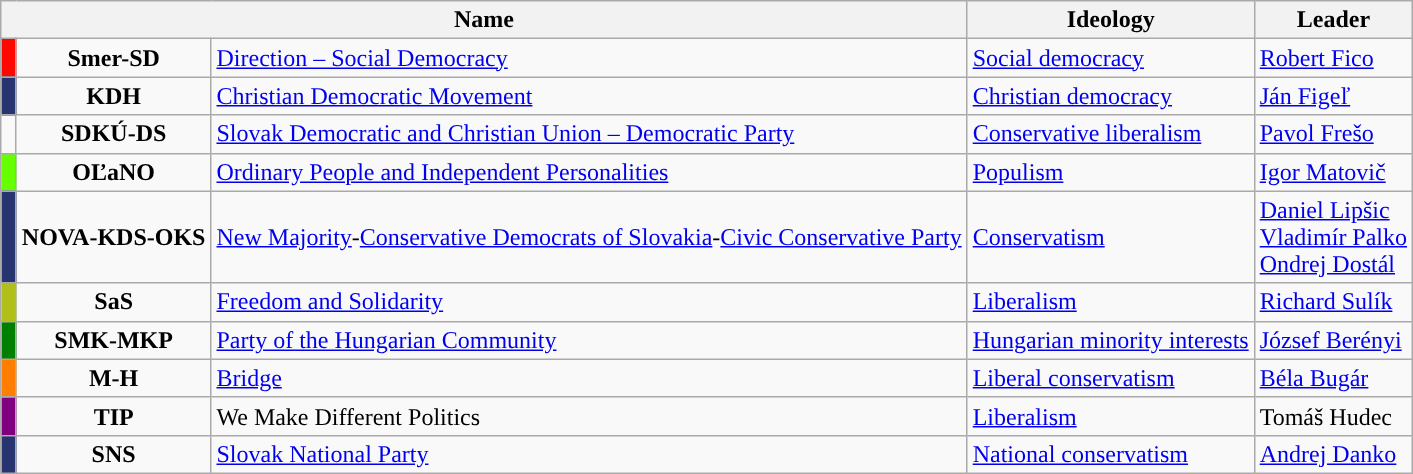<table class="wikitable">
<tr>
<th colspan="3">Name</th>
<th>Ideology</th>
<th>Leader</th>
</tr>
<tr>
<td style="background-color:#FF0800; width:3px;";"></td>
<td style="text-align:center;"><strong>Smer-SD</strong></td>
<td><a href='#'>Direction – Social Democracy</a><br></td>
<td><a href='#'>Social democracy</a></td>
<td><a href='#'>Robert Fico</a></td>
</tr>
<tr>
<td style="background-color:#27346F; width:3px;";"></td>
<td style="text-align:center;"><strong>KDH</strong></td>
<td><a href='#'>Christian Democratic Movement</a><br></td>
<td><a href='#'>Christian democracy</a></td>
<td><a href='#'>Ján Figeľ</a></td>
</tr>
<tr>
<td style="background:"></td>
<td style="text-align:center;"><strong>SDKÚ-DS</strong></td>
<td><a href='#'>Slovak Democratic and Christian Union – Democratic Party</a><br></td>
<td><a href='#'>Conservative liberalism</a></td>
<td><a href='#'>Pavol Frešo</a></td>
</tr>
<tr>
<td style="background-color:#6f0; width:3px;";"></td>
<td style="text-align:center;"><strong>OĽaNO</strong></td>
<td><a href='#'>Ordinary People and Independent Personalities</a><br></td>
<td><a href='#'>Populism</a></td>
<td><a href='#'>Igor Matovič</a></td>
</tr>
<tr>
<td style="background-color:#27346f; width:3px;";"></td>
<td style="text-align:center;"><strong>NOVA-KDS-OKS</strong></td>
<td><a href='#'>New Majority</a>-<a href='#'>Conservative Democrats of Slovakia</a>-<a href='#'>Civic Conservative Party</a><br></td>
<td><a href='#'>Conservatism</a></td>
<td><a href='#'>Daniel Lipšic</a><br><a href='#'>Vladimír Palko</a><br><a href='#'>Ondrej Dostál</a></td>
</tr>
<tr>
<td style="background-color:#b0bf1a; width:3px;";"></td>
<td style="text-align:center;"><strong>SaS</strong></td>
<td><a href='#'>Freedom and Solidarity</a><br></td>
<td><a href='#'>Liberalism</a></td>
<td><a href='#'>Richard Sulík</a></td>
</tr>
<tr>
<td style="background-color:#008000; width:3px;";"></td>
<td style="text-align:center;"><strong>SMK-MKP</strong></td>
<td><a href='#'>Party of the Hungarian Community</a><br></td>
<td><a href='#'>Hungarian minority interests</a></td>
<td><a href='#'>József Berényi</a></td>
</tr>
<tr>
<td style="background-color:#ff7e00; width:3px;";"></td>
<td style="text-align:center;"><strong>M-H</strong></td>
<td><a href='#'>Bridge</a><br></td>
<td><a href='#'>Liberal conservatism</a></td>
<td><a href='#'>Béla Bugár</a></td>
</tr>
<tr>
<td style="background-color:purple; width:3px;";"></td>
<td style="text-align:center;"><strong>TIP</strong></td>
<td>We Make Different Politics<br></td>
<td><a href='#'>Liberalism</a></td>
<td>Tomáš Hudec</td>
</tr>
<tr>
<td style="background-color:#27346f; width:3px;";"></td>
<td style="text-align:center;"><strong>SNS</strong></td>
<td><a href='#'>Slovak National Party</a><br></td>
<td><a href='#'>National conservatism</a></td>
<td><a href='#'>Andrej Danko</a></td>
</tr>
</table>
